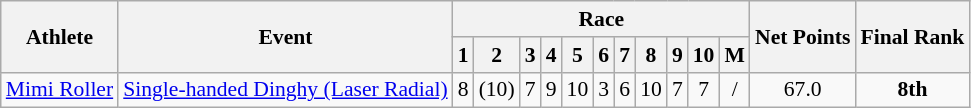<table class="wikitable" border="1" style="font-size:90%">
<tr>
<th rowspan=2>Athlete</th>
<th rowspan=2>Event</th>
<th colspan=11>Race</th>
<th rowspan=2>Net Points</th>
<th rowspan=2>Final Rank</th>
</tr>
<tr>
<th>1</th>
<th>2</th>
<th>3</th>
<th>4</th>
<th>5</th>
<th>6</th>
<th>7</th>
<th>8</th>
<th>9</th>
<th>10</th>
<th>M</th>
</tr>
<tr align=center>
<td align=left><a href='#'>Mimi Roller</a></td>
<td align=left><a href='#'>Single-handed Dinghy (Laser Radial)</a></td>
<td>8</td>
<td>(10)</td>
<td>7</td>
<td>9</td>
<td>10</td>
<td>3</td>
<td>6</td>
<td>10</td>
<td>7</td>
<td>7</td>
<td>/</td>
<td>67.0</td>
<td><strong>8th</strong></td>
</tr>
</table>
